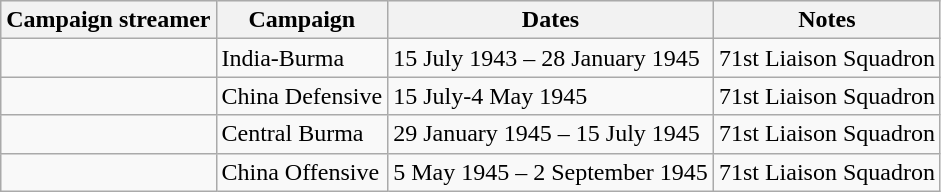<table class="wikitable">
<tr style="background:#efefef;">
<th>Campaign streamer</th>
<th>Campaign</th>
<th>Dates</th>
<th>Notes</th>
</tr>
<tr>
<td></td>
<td>India-Burma</td>
<td>15 July 1943 – 28 January 1945</td>
<td>71st Liaison Squadron</td>
</tr>
<tr>
<td></td>
<td>China Defensive</td>
<td>15 July-4 May 1945</td>
<td>71st Liaison Squadron</td>
</tr>
<tr>
<td></td>
<td>Central Burma</td>
<td>29 January 1945 – 15 July 1945</td>
<td>71st Liaison Squadron</td>
</tr>
<tr>
<td></td>
<td>China Offensive</td>
<td>5 May 1945 – 2 September 1945</td>
<td>71st Liaison Squadron</td>
</tr>
</table>
